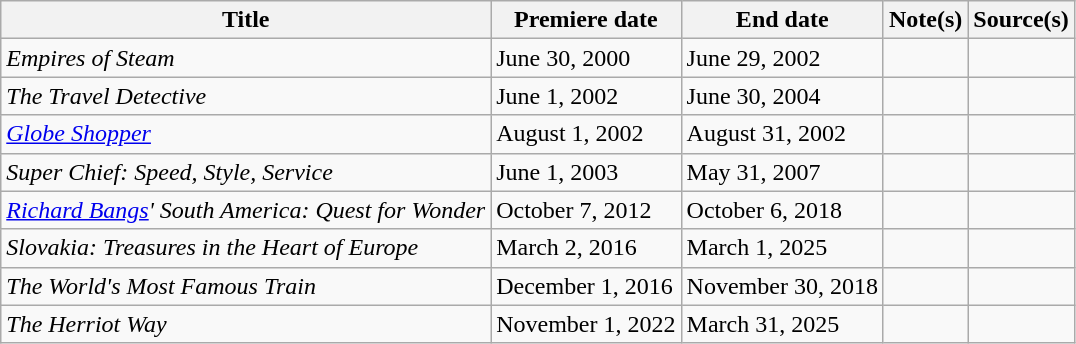<table class="wikitable sortable">
<tr>
<th>Title</th>
<th>Premiere date</th>
<th>End date</th>
<th>Note(s)</th>
<th>Source(s)</th>
</tr>
<tr>
<td><em>Empires of Steam</em></td>
<td>June 30, 2000</td>
<td>June 29, 2002</td>
<td></td>
<td></td>
</tr>
<tr>
<td><em>The Travel Detective</em></td>
<td>June 1, 2002</td>
<td>June 30, 2004</td>
<td></td>
<td></td>
</tr>
<tr>
<td><em><a href='#'>Globe Shopper</a></em></td>
<td>August 1, 2002</td>
<td>August 31, 2002</td>
<td></td>
<td></td>
</tr>
<tr>
<td><em>Super Chief: Speed, Style, Service</em></td>
<td>June 1, 2003</td>
<td>May 31, 2007</td>
<td></td>
<td></td>
</tr>
<tr>
<td><em><a href='#'>Richard Bangs</a>' South America: Quest for Wonder</em></td>
<td>October 7, 2012</td>
<td>October 6, 2018</td>
<td></td>
<td></td>
</tr>
<tr>
<td><em>Slovakia: Treasures in the Heart of Europe</em></td>
<td>March 2, 2016</td>
<td>March 1, 2025</td>
<td></td>
<td></td>
</tr>
<tr>
<td><em>The World's Most Famous Train</em></td>
<td>December 1, 2016</td>
<td>November 30, 2018</td>
<td></td>
<td></td>
</tr>
<tr>
<td><em>The Herriot Way</em></td>
<td>November 1, 2022</td>
<td>March 31, 2025</td>
<td></td>
<td></td>
</tr>
</table>
